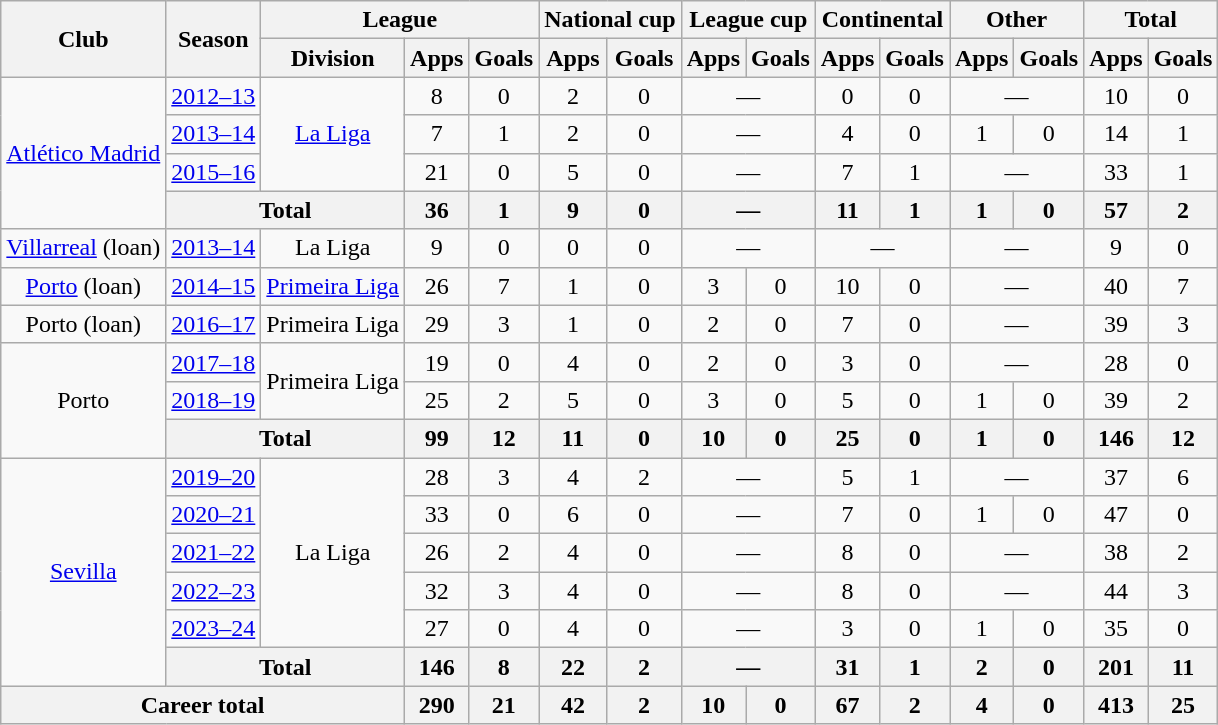<table class="wikitable" style="text-align:center">
<tr>
<th rowspan="2">Club</th>
<th rowspan="2">Season</th>
<th colspan="3">League</th>
<th colspan="2">National cup</th>
<th colspan="2">League cup</th>
<th colspan="2">Continental</th>
<th colspan="2">Other</th>
<th colspan="2">Total</th>
</tr>
<tr>
<th>Division</th>
<th>Apps</th>
<th>Goals</th>
<th>Apps</th>
<th>Goals</th>
<th>Apps</th>
<th>Goals</th>
<th>Apps</th>
<th>Goals</th>
<th>Apps</th>
<th>Goals</th>
<th>Apps</th>
<th>Goals</th>
</tr>
<tr>
<td rowspan="4"><a href='#'>Atlético Madrid</a></td>
<td><a href='#'>2012–13</a></td>
<td rowspan="3"><a href='#'>La Liga</a></td>
<td>8</td>
<td>0</td>
<td>2</td>
<td>0</td>
<td colspan="2">—</td>
<td>0</td>
<td>0</td>
<td colspan="2">—</td>
<td>10</td>
<td>0</td>
</tr>
<tr>
<td><a href='#'>2013–14</a></td>
<td>7</td>
<td>1</td>
<td>2</td>
<td>0</td>
<td colspan="2">—</td>
<td>4</td>
<td>0</td>
<td>1</td>
<td>0</td>
<td>14</td>
<td>1</td>
</tr>
<tr>
<td><a href='#'>2015–16</a></td>
<td>21</td>
<td>0</td>
<td>5</td>
<td>0</td>
<td colspan="2">—</td>
<td>7</td>
<td>1</td>
<td colspan="2">—</td>
<td>33</td>
<td>1</td>
</tr>
<tr>
<th colspan="2">Total</th>
<th>36</th>
<th>1</th>
<th>9</th>
<th>0</th>
<th colspan="2">—</th>
<th>11</th>
<th>1</th>
<th>1</th>
<th>0</th>
<th>57</th>
<th>2</th>
</tr>
<tr>
<td><a href='#'>Villarreal</a> (loan)</td>
<td><a href='#'>2013–14</a></td>
<td>La Liga</td>
<td>9</td>
<td>0</td>
<td>0</td>
<td>0</td>
<td colspan="2">—</td>
<td colspan="2">—</td>
<td colspan="2">—</td>
<td>9</td>
<td>0</td>
</tr>
<tr>
<td><a href='#'>Porto</a> (loan)</td>
<td><a href='#'>2014–15</a></td>
<td><a href='#'>Primeira Liga</a></td>
<td>26</td>
<td>7</td>
<td>1</td>
<td>0</td>
<td>3</td>
<td>0</td>
<td>10</td>
<td>0</td>
<td colspan="2">—</td>
<td>40</td>
<td>7</td>
</tr>
<tr>
<td>Porto (loan)</td>
<td><a href='#'>2016–17</a></td>
<td>Primeira Liga</td>
<td>29</td>
<td>3</td>
<td>1</td>
<td>0</td>
<td>2</td>
<td>0</td>
<td>7</td>
<td>0</td>
<td colspan="2">—</td>
<td>39</td>
<td>3</td>
</tr>
<tr>
<td rowspan="3">Porto</td>
<td><a href='#'>2017–18</a></td>
<td rowspan="2">Primeira Liga</td>
<td>19</td>
<td>0</td>
<td>4</td>
<td>0</td>
<td>2</td>
<td>0</td>
<td>3</td>
<td>0</td>
<td colspan="2">—</td>
<td>28</td>
<td>0</td>
</tr>
<tr>
<td><a href='#'>2018–19</a></td>
<td>25</td>
<td>2</td>
<td>5</td>
<td>0</td>
<td>3</td>
<td>0</td>
<td>5</td>
<td>0</td>
<td>1</td>
<td>0</td>
<td>39</td>
<td>2</td>
</tr>
<tr>
<th colspan="2">Total</th>
<th>99</th>
<th>12</th>
<th>11</th>
<th>0</th>
<th>10</th>
<th>0</th>
<th>25</th>
<th>0</th>
<th>1</th>
<th>0</th>
<th>146</th>
<th>12</th>
</tr>
<tr>
<td rowspan="6"><a href='#'>Sevilla</a></td>
<td><a href='#'>2019–20</a></td>
<td rowspan="5">La Liga</td>
<td>28</td>
<td>3</td>
<td>4</td>
<td>2</td>
<td colspan="2">—</td>
<td>5</td>
<td>1</td>
<td colspan="2">—</td>
<td>37</td>
<td>6</td>
</tr>
<tr>
<td><a href='#'>2020–21</a></td>
<td>33</td>
<td>0</td>
<td>6</td>
<td>0</td>
<td colspan="2">—</td>
<td>7</td>
<td>0</td>
<td>1</td>
<td>0</td>
<td>47</td>
<td>0</td>
</tr>
<tr>
<td><a href='#'>2021–22</a></td>
<td>26</td>
<td>2</td>
<td>4</td>
<td>0</td>
<td colspan="2">—</td>
<td>8</td>
<td>0</td>
<td colspan="2">—</td>
<td>38</td>
<td>2</td>
</tr>
<tr>
<td><a href='#'>2022–23</a></td>
<td>32</td>
<td>3</td>
<td>4</td>
<td>0</td>
<td colspan="2">—</td>
<td>8</td>
<td>0</td>
<td colspan="2">—</td>
<td>44</td>
<td>3</td>
</tr>
<tr>
<td><a href='#'>2023–24</a></td>
<td>27</td>
<td>0</td>
<td>4</td>
<td>0</td>
<td colspan="2">—</td>
<td>3</td>
<td>0</td>
<td>1</td>
<td>0</td>
<td>35</td>
<td>0</td>
</tr>
<tr>
<th colspan="2">Total</th>
<th>146</th>
<th>8</th>
<th>22</th>
<th>2</th>
<th colspan="2">—</th>
<th>31</th>
<th>1</th>
<th>2</th>
<th>0</th>
<th>201</th>
<th>11</th>
</tr>
<tr>
<th colspan="3">Career total</th>
<th>290</th>
<th>21</th>
<th>42</th>
<th>2</th>
<th>10</th>
<th>0</th>
<th>67</th>
<th>2</th>
<th>4</th>
<th>0</th>
<th>413</th>
<th>25</th>
</tr>
</table>
